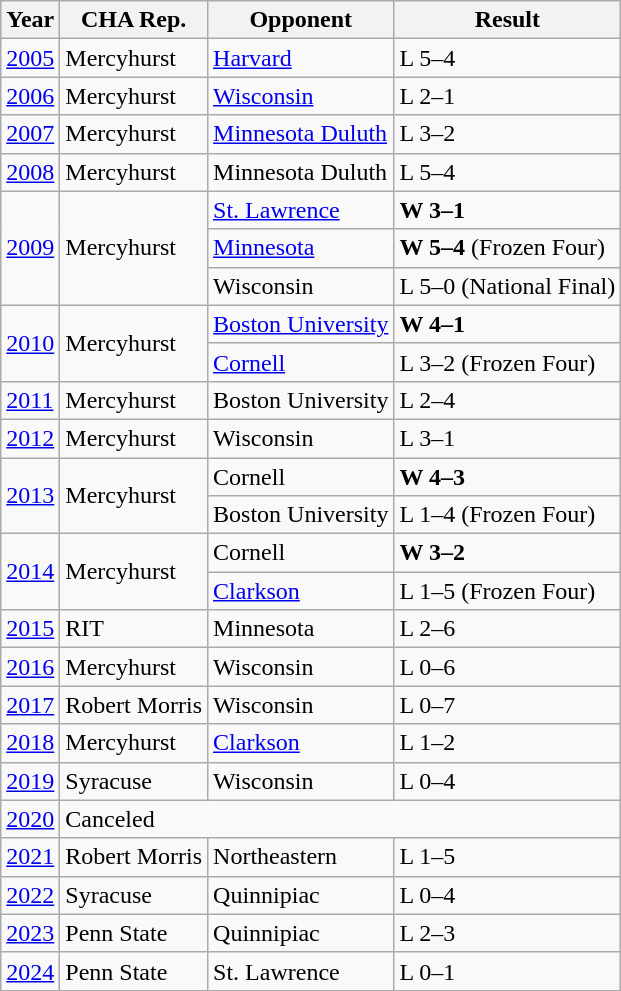<table class=wikitable>
<tr>
<th>Year</th>
<th>CHA Rep.</th>
<th>Opponent</th>
<th>Result</th>
</tr>
<tr>
<td><a href='#'>2005</a></td>
<td>Mercyhurst</td>
<td><a href='#'>Harvard</a></td>
<td>L 5–4 </td>
</tr>
<tr>
<td><a href='#'>2006</a></td>
<td>Mercyhurst</td>
<td><a href='#'>Wisconsin</a></td>
<td>L 2–1 </td>
</tr>
<tr>
<td><a href='#'>2007</a></td>
<td>Mercyhurst</td>
<td><a href='#'>Minnesota Duluth</a></td>
<td>L 3–2 </td>
</tr>
<tr>
<td><a href='#'>2008</a></td>
<td>Mercyhurst</td>
<td>Minnesota Duluth</td>
<td>L 5–4</td>
</tr>
<tr>
<td rowspan=3><a href='#'>2009</a></td>
<td rowspan=3>Mercyhurst</td>
<td><a href='#'>St. Lawrence</a></td>
<td><strong>W 3–1</strong></td>
</tr>
<tr>
<td><a href='#'>Minnesota</a></td>
<td><strong>W 5–4</strong> (Frozen Four)</td>
</tr>
<tr>
<td>Wisconsin</td>
<td>L 5–0 (National Final)</td>
</tr>
<tr>
<td rowspan=2><a href='#'>2010</a></td>
<td rowspan=2>Mercyhurst</td>
<td><a href='#'>Boston University</a></td>
<td><strong>W 4–1</strong></td>
</tr>
<tr>
<td><a href='#'>Cornell</a></td>
<td>L 3–2 (Frozen Four)</td>
</tr>
<tr>
<td><a href='#'>2011</a></td>
<td>Mercyhurst</td>
<td>Boston University</td>
<td>L 2–4</td>
</tr>
<tr>
<td><a href='#'>2012</a></td>
<td>Mercyhurst</td>
<td>Wisconsin</td>
<td>L 3–1</td>
</tr>
<tr>
<td rowspan=2><a href='#'>2013</a></td>
<td rowspan=2>Mercyhurst</td>
<td>Cornell</td>
<td><strong>W 4–3</strong> </td>
</tr>
<tr>
<td>Boston University</td>
<td>L 1–4 (Frozen Four)</td>
</tr>
<tr>
<td rowspan=2><a href='#'>2014</a></td>
<td rowspan=2>Mercyhurst</td>
<td>Cornell</td>
<td><strong>W 3–2</strong></td>
</tr>
<tr>
<td><a href='#'>Clarkson</a></td>
<td>L 1–5 (Frozen Four)</td>
</tr>
<tr>
<td><a href='#'>2015</a></td>
<td>RIT</td>
<td>Minnesota</td>
<td>L 2–6</td>
</tr>
<tr>
<td><a href='#'>2016</a></td>
<td>Mercyhurst</td>
<td>Wisconsin</td>
<td>L 0–6</td>
</tr>
<tr>
<td><a href='#'>2017</a></td>
<td>Robert Morris</td>
<td>Wisconsin</td>
<td>L 0–7</td>
</tr>
<tr>
<td><a href='#'>2018</a></td>
<td>Mercyhurst</td>
<td><a href='#'>Clarkson</a></td>
<td>L 1–2 </td>
</tr>
<tr>
<td><a href='#'>2019</a></td>
<td>Syracuse</td>
<td>Wisconsin</td>
<td>L 0–4</td>
</tr>
<tr>
<td><a href='#'>2020</a></td>
<td colspan="3">Canceled</td>
</tr>
<tr>
<td><a href='#'>2021</a></td>
<td>Robert Morris</td>
<td>Northeastern</td>
<td>L 1–5</td>
</tr>
<tr>
<td><a href='#'>2022</a></td>
<td>Syracuse</td>
<td>Quinnipiac</td>
<td>L 0–4</td>
</tr>
<tr>
<td><a href='#'>2023</a></td>
<td>Penn State</td>
<td>Quinnipiac</td>
<td>L 2–3 </td>
</tr>
<tr>
<td><a href='#'>2024</a></td>
<td>Penn State</td>
<td>St. Lawrence</td>
<td>L 0–1 </td>
</tr>
</table>
